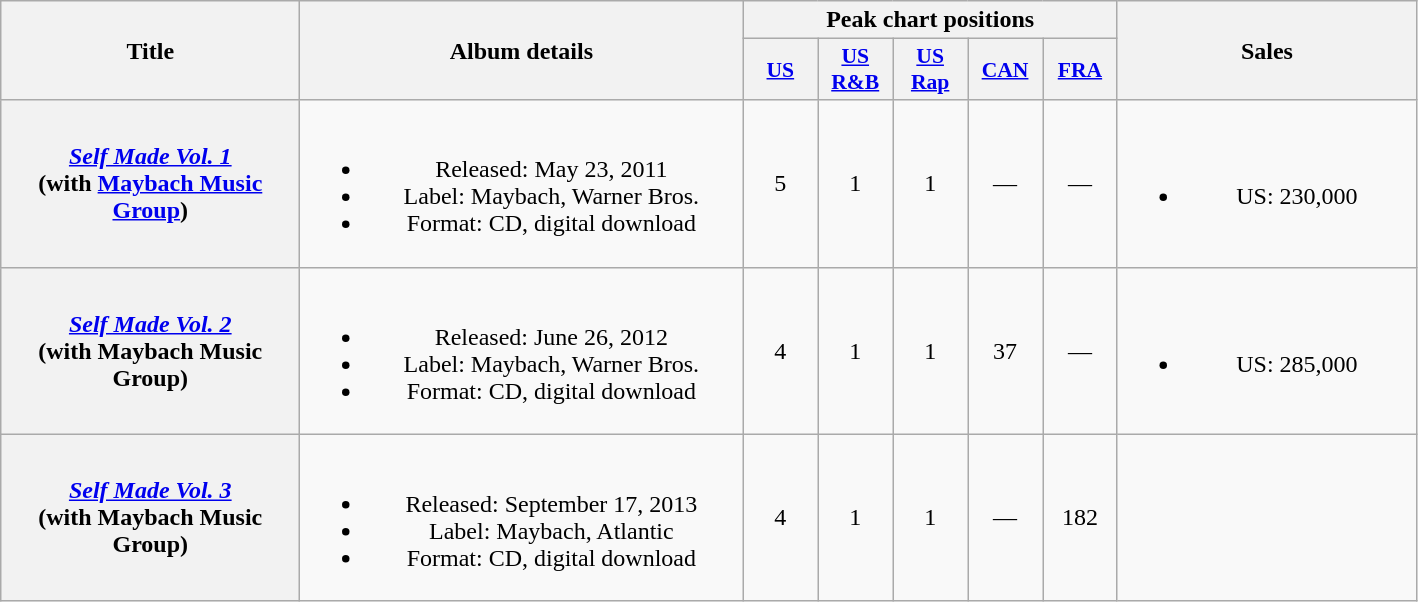<table class="wikitable plainrowheaders" style="text-align:center;">
<tr>
<th scope="col" rowspan="2" style="width:12em;">Title</th>
<th scope="col" rowspan="2" style="width:18em;">Album details</th>
<th scope="col" colspan="5">Peak chart positions</th>
<th scope="col" rowspan="2" style="width:12em;">Sales</th>
</tr>
<tr>
<th scope="col" style="width:3em;font-size:90%;"><a href='#'>US</a><br></th>
<th scope="col" style="width:3em;font-size:90%;"><a href='#'>US R&B</a><br></th>
<th scope="col" style="width:3em;font-size:90%;"><a href='#'>US Rap</a><br></th>
<th scope="col" style="width:3em;font-size:90%;"><a href='#'>CAN</a><br></th>
<th style="width:3em; font-size:90%"><a href='#'>FRA</a><br></th>
</tr>
<tr>
<th scope="row"><em><a href='#'>Self Made Vol. 1</a></em><br><span>(with <a href='#'>Maybach Music Group</a>)</span></th>
<td><br><ul><li>Released: May 23, 2011</li><li>Label: Maybach, Warner Bros.</li><li>Format: CD, digital download</li></ul></td>
<td>5</td>
<td>1</td>
<td>1</td>
<td>—</td>
<td>—</td>
<td><br><ul><li>US: 230,000</li></ul></td>
</tr>
<tr>
<th scope="row"><em><a href='#'>Self Made Vol. 2</a></em><br><span>(with Maybach Music Group)</span></th>
<td><br><ul><li>Released: June 26, 2012</li><li>Label: Maybach, Warner Bros.</li><li>Format: CD, digital download</li></ul></td>
<td>4</td>
<td>1</td>
<td>1</td>
<td>37</td>
<td>—</td>
<td><br><ul><li>US: 285,000</li></ul></td>
</tr>
<tr>
<th scope="row"><em><a href='#'>Self Made Vol. 3</a></em><br><span>(with Maybach Music Group)</span></th>
<td><br><ul><li>Released: September 17, 2013</li><li>Label: Maybach, Atlantic</li><li>Format: CD, digital download</li></ul></td>
<td>4</td>
<td>1</td>
<td>1</td>
<td>—</td>
<td>182</td>
<td></td>
</tr>
</table>
